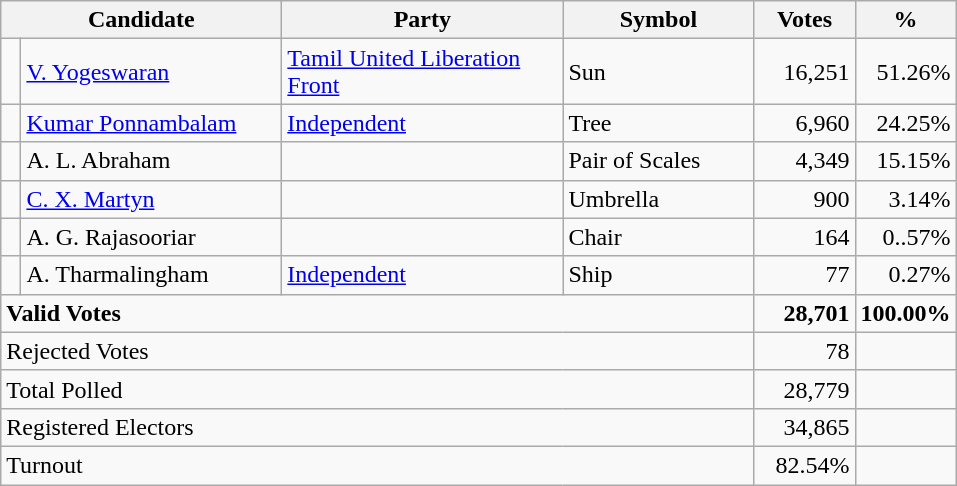<table class="wikitable" border="1" style="text-align:right;">
<tr>
<th align=left colspan=2 width="180">Candidate</th>
<th align=left width="180">Party</th>
<th align=left width="120">Symbol</th>
<th align=left width="60">Votes</th>
<th align=left width="60">%</th>
</tr>
<tr>
<td bgcolor=> </td>
<td align=left><a href='#'>V. Yogeswaran</a></td>
<td align=left><a href='#'>Tamil United Liberation Front</a></td>
<td align=left>Sun</td>
<td>16,251</td>
<td>51.26%</td>
</tr>
<tr>
<td></td>
<td align=left><a href='#'>Kumar Ponnambalam</a></td>
<td align=left><a href='#'>Independent</a></td>
<td align=left>Tree</td>
<td>6,960</td>
<td>24.25%</td>
</tr>
<tr>
<td></td>
<td align=left>A. L. Abraham</td>
<td></td>
<td align=left>Pair of Scales</td>
<td>4,349</td>
<td>15.15%</td>
</tr>
<tr>
<td></td>
<td align=left><a href='#'>C. X. Martyn</a></td>
<td></td>
<td align=left>Umbrella</td>
<td>900</td>
<td>3.14%</td>
</tr>
<tr>
<td></td>
<td align=left>A. G. Rajasooriar</td>
<td></td>
<td align=left>Chair</td>
<td>164</td>
<td>0..57%</td>
</tr>
<tr>
<td></td>
<td align=left>A. Tharmalingham</td>
<td align=left><a href='#'>Independent</a></td>
<td align=left>Ship</td>
<td>77</td>
<td>0.27%</td>
</tr>
<tr>
<td align=left colspan=4><strong>Valid Votes</strong></td>
<td><strong>28,701</strong></td>
<td><strong>100.00%</strong></td>
</tr>
<tr>
<td align=left colspan=4>Rejected Votes</td>
<td>78</td>
<td></td>
</tr>
<tr>
<td align=left colspan=4>Total Polled</td>
<td>28,779</td>
<td></td>
</tr>
<tr>
<td align=left colspan=4>Registered Electors</td>
<td>34,865</td>
<td></td>
</tr>
<tr>
<td align=left colspan=4>Turnout</td>
<td>82.54%</td>
</tr>
</table>
